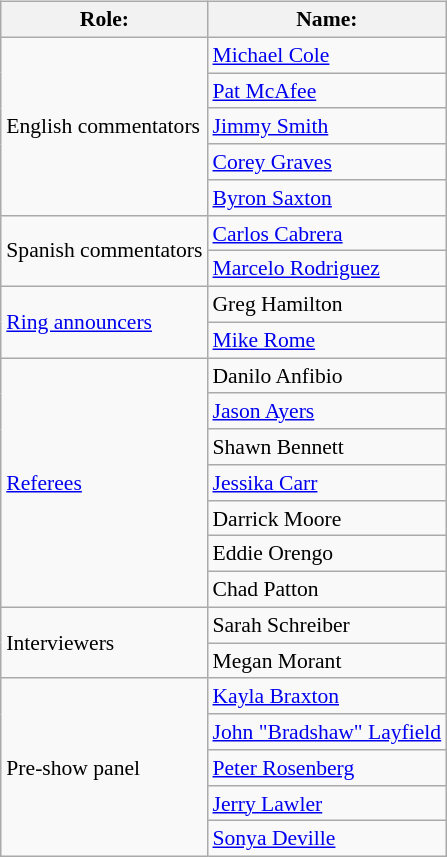<table class=wikitable style="font-size:90%; margin: 0.5em 0 0.5em 1em; float: right; clear: right;">
<tr>
<th>Role:</th>
<th>Name:</th>
</tr>
<tr>
<td rowspan=5>English commentators</td>
<td><a href='#'>Michael Cole</a> </td>
</tr>
<tr>
<td><a href='#'>Pat McAfee</a> </td>
</tr>
<tr>
<td><a href='#'>Jimmy Smith</a> </td>
</tr>
<tr>
<td><a href='#'>Corey Graves</a> </td>
</tr>
<tr>
<td><a href='#'>Byron Saxton</a> </td>
</tr>
<tr>
<td rowspan=2>Spanish commentators</td>
<td><a href='#'>Carlos Cabrera</a></td>
</tr>
<tr>
<td><a href='#'>Marcelo Rodriguez</a></td>
</tr>
<tr>
<td rowspan=2><a href='#'>Ring announcers</a></td>
<td>Greg Hamilton </td>
</tr>
<tr>
<td><a href='#'>Mike Rome</a> </td>
</tr>
<tr>
<td rowspan=7><a href='#'>Referees</a></td>
<td>Danilo Anfibio</td>
</tr>
<tr>
<td><a href='#'>Jason Ayers</a></td>
</tr>
<tr>
<td>Shawn Bennett</td>
</tr>
<tr>
<td><a href='#'>Jessika Carr</a></td>
</tr>
<tr>
<td>Darrick Moore</td>
</tr>
<tr>
<td>Eddie Orengo</td>
</tr>
<tr>
<td>Chad Patton</td>
</tr>
<tr>
<td rowspan=2>Interviewers</td>
<td>Sarah Schreiber</td>
</tr>
<tr>
<td>Megan Morant</td>
</tr>
<tr>
<td rowspan="5">Pre-show panel</td>
<td><a href='#'>Kayla Braxton</a></td>
</tr>
<tr>
<td><a href='#'>John "Bradshaw" Layfield</a></td>
</tr>
<tr>
<td><a href='#'>Peter Rosenberg</a></td>
</tr>
<tr>
<td><a href='#'>Jerry Lawler</a></td>
</tr>
<tr>
<td><a href='#'>Sonya Deville</a></td>
</tr>
</table>
